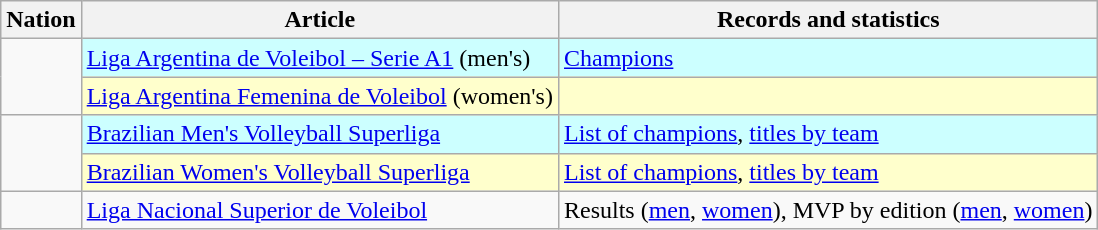<table class="wikitable">
<tr>
<th>Nation</th>
<th>Article</th>
<th>Records and statistics</th>
</tr>
<tr>
<td rowspan="2"></td>
<td style="background-color: #cff;"><a href='#'>Liga Argentina de Voleibol – Serie A1</a> (men's)</td>
<td style="background-color: #cff;"><a href='#'>Champions</a></td>
</tr>
<tr style="background-color: #ffc;">
<td><a href='#'>Liga Argentina Femenina de Voleibol</a> (women's)</td>
<td></td>
</tr>
<tr>
<td rowspan="2"></td>
<td style="background-color: #cff;"><a href='#'>Brazilian Men's Volleyball Superliga</a></td>
<td style="background-color: #cff;"><a href='#'>List of champions</a>, <a href='#'>titles by team</a></td>
</tr>
<tr style="background-color: #ffc;">
<td><a href='#'>Brazilian Women's Volleyball Superliga</a></td>
<td><a href='#'>List of champions</a>, <a href='#'>titles by team</a></td>
</tr>
<tr>
<td></td>
<td><a href='#'>Liga Nacional Superior de Voleibol</a></td>
<td>Results (<a href='#'>men</a>, <a href='#'>women</a>), MVP by edition (<a href='#'>men</a>, <a href='#'>women</a>)</td>
</tr>
</table>
